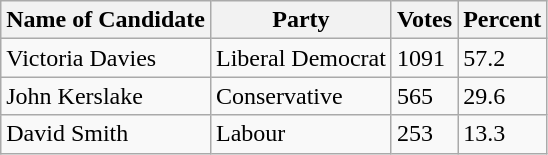<table class="wikitable">
<tr>
<th>Name of Candidate</th>
<th>Party</th>
<th>Votes</th>
<th>Percent</th>
</tr>
<tr>
<td>Victoria Davies</td>
<td>Liberal Democrat</td>
<td>1091</td>
<td>57.2</td>
</tr>
<tr>
<td>John Kerslake</td>
<td>Conservative</td>
<td>565</td>
<td>29.6</td>
</tr>
<tr>
<td>David Smith</td>
<td>Labour</td>
<td>253</td>
<td>13.3</td>
</tr>
</table>
